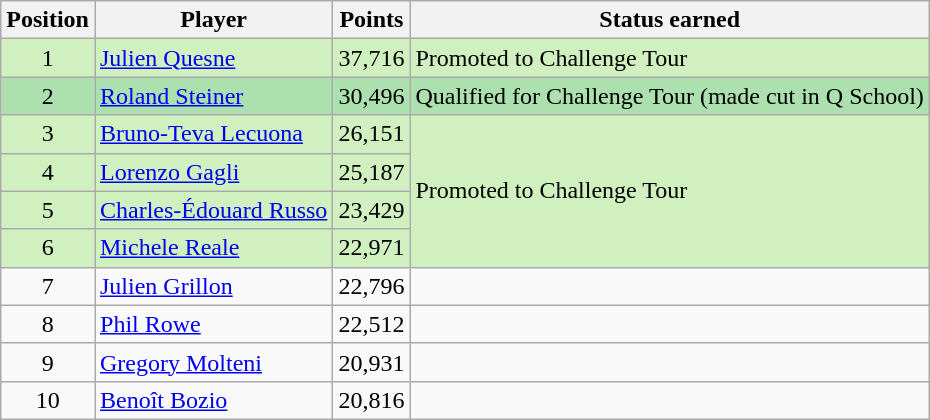<table class=wikitable>
<tr>
<th>Position</th>
<th>Player</th>
<th>Points</th>
<th>Status earned</th>
</tr>
<tr style="background:#D0F0C0;">
<td align=center>1</td>
<td> <a href='#'>Julien Quesne</a></td>
<td align=center>37,716</td>
<td>Promoted to Challenge Tour</td>
</tr>
<tr style="background:#ACE1AF;">
<td align=center>2</td>
<td> <a href='#'>Roland Steiner</a></td>
<td align=center>30,496</td>
<td>Qualified for Challenge Tour (made cut in Q School)</td>
</tr>
<tr style="background:#D0F0C0;">
<td align=center>3</td>
<td> <a href='#'>Bruno-Teva Lecuona</a></td>
<td align=center>26,151</td>
<td rowspan=4>Promoted to Challenge Tour</td>
</tr>
<tr style="background:#D0F0C0;">
<td align=center>4</td>
<td> <a href='#'>Lorenzo Gagli</a></td>
<td align=center>25,187</td>
</tr>
<tr style="background:#D0F0C0;">
<td align=center>5</td>
<td> <a href='#'>Charles-Édouard Russo</a></td>
<td align=center>23,429</td>
</tr>
<tr style="background:#D0F0C0;">
<td align=center>6</td>
<td> <a href='#'>Michele Reale</a></td>
<td align=center>22,971</td>
</tr>
<tr>
<td align=center>7</td>
<td> <a href='#'>Julien Grillon</a></td>
<td align=center>22,796</td>
<td></td>
</tr>
<tr>
<td align=center>8</td>
<td> <a href='#'>Phil Rowe</a></td>
<td align=center>22,512</td>
<td></td>
</tr>
<tr>
<td align=center>9</td>
<td> <a href='#'>Gregory Molteni</a></td>
<td align=center>20,931</td>
</tr>
<tr>
<td align=center>10</td>
<td> <a href='#'>Benoît Bozio</a></td>
<td align=center>20,816</td>
<td></td>
</tr>
</table>
